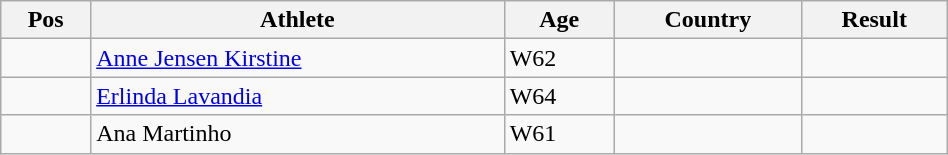<table class="wikitable"  style="text-align:center; width:50%;">
<tr>
<th>Pos</th>
<th>Athlete</th>
<th>Age</th>
<th>Country</th>
<th>Result</th>
</tr>
<tr>
<td align=center></td>
<td align=left><a href='#'>Anne Jensen Kirstine</a></td>
<td align=left>W62</td>
<td align=left></td>
<td></td>
</tr>
<tr>
<td align=center></td>
<td align=left><a href='#'>Erlinda Lavandia</a></td>
<td align=left>W64</td>
<td align=left></td>
<td></td>
</tr>
<tr>
<td align=center></td>
<td align=left>Ana Martinho</td>
<td align=left>W61</td>
<td align=left></td>
<td></td>
</tr>
</table>
